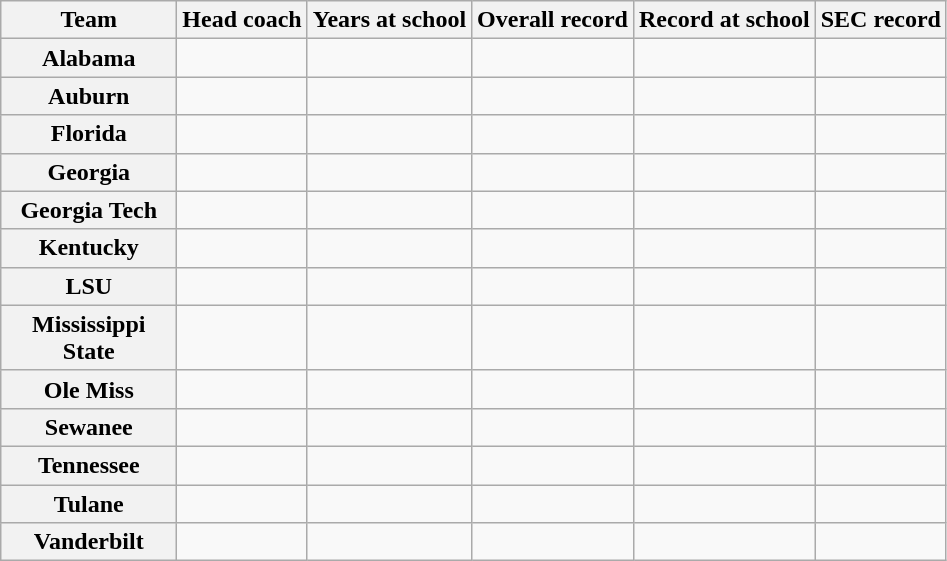<table class="wikitable sortable" style="text-align: center;">
<tr>
<th width="110">Team</th>
<th>Head coach</th>
<th>Years at school</th>
<th>Overall record</th>
<th>Record at school</th>
<th>SEC record</th>
</tr>
<tr>
<th><strong>Alabama</strong></th>
<td></td>
<td></td>
<td data-sort-value=></td>
<td data-sort-value=></td>
<td data-sort-value=></td>
</tr>
<tr>
<th><strong>Auburn</strong></th>
<td></td>
<td></td>
<td data-sort-value=></td>
<td data-sort-value=></td>
<td data-sort-value=></td>
</tr>
<tr>
<th><strong>Florida</strong></th>
<td></td>
<td></td>
<td data-sort-value=></td>
<td data-sort-value=></td>
<td data-sort-value=></td>
</tr>
<tr>
<th><strong>Georgia</strong></th>
<td></td>
<td></td>
<td data-sort-value=></td>
<td data-sort-value=></td>
<td data-sort-value=></td>
</tr>
<tr>
<th><strong>Georgia Tech</strong></th>
<td></td>
<td></td>
<td data-sort-value=></td>
<td data-sort-value=></td>
<td data-sort-value=></td>
</tr>
<tr>
<th><strong>Kentucky</strong></th>
<td></td>
<td></td>
<td data-sort-value=></td>
<td data-sort-value=></td>
<td data-sort-value=></td>
</tr>
<tr>
<th><strong>LSU</strong></th>
<td></td>
<td></td>
<td data-sort-value=></td>
<td data-sort-value=></td>
<td data-sort-value=></td>
</tr>
<tr>
<th><strong>Mississippi State</strong></th>
<td></td>
<td></td>
<td data-sort-value=></td>
<td data-sort-value=></td>
<td data-sort-value=></td>
</tr>
<tr>
<th><strong>Ole Miss</strong></th>
<td></td>
<td></td>
<td data-sort-value=></td>
<td data-sort-value=></td>
<td data-sort-value=></td>
</tr>
<tr>
<th><strong>Sewanee</strong></th>
<td></td>
<td></td>
<td data-sort-value=></td>
<td data-sort-value=></td>
<td data-sort-value=></td>
</tr>
<tr>
<th><strong>Tennessee</strong></th>
<td></td>
<td></td>
<td data-sort-value=></td>
<td data-sort-value=></td>
<td data-sort-value=></td>
</tr>
<tr>
<th><strong>Tulane</strong></th>
<td></td>
<td></td>
<td data-sort-value=></td>
<td data-sort-value=></td>
<td data-sort-value=></td>
</tr>
<tr>
<th><strong>Vanderbilt</strong></th>
<td></td>
<td></td>
<td data-sort-value=></td>
<td data-sort-value=></td>
<td data-sort-value=></td>
</tr>
</table>
